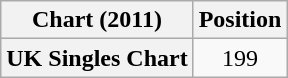<table class="wikitable plainrowheaders">
<tr>
<th scope="col">Chart (2011)</th>
<th scope="col">Position</th>
</tr>
<tr>
<th scope="row">UK Singles Chart</th>
<td style="text-align: center;">199</td>
</tr>
</table>
